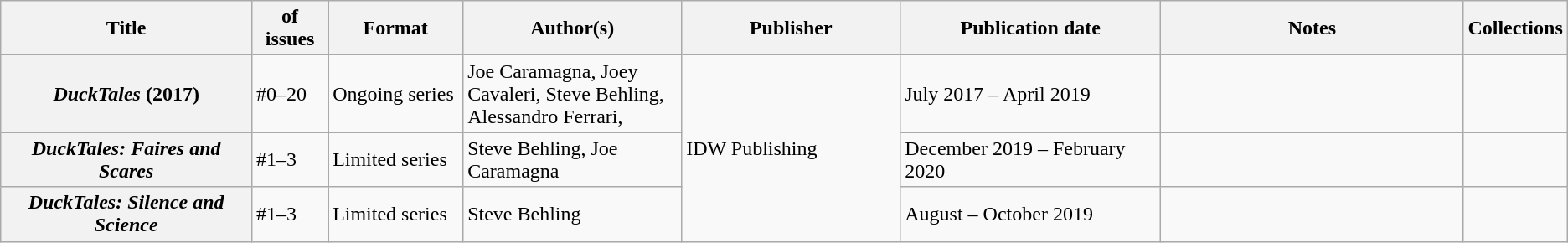<table class="wikitable">
<tr>
<th>Title</th>
<th style="width:40pt"> of issues</th>
<th style="width:75pt">Format</th>
<th style="width:125pt">Author(s)</th>
<th style="width:125pt">Publisher</th>
<th style="width:150pt">Publication date</th>
<th style="width:175pt">Notes</th>
<th>Collections</th>
</tr>
<tr>
<th><em>DuckTales</em> (2017)</th>
<td>#0–20</td>
<td>Ongoing series</td>
<td>Joe Caramagna, Joey Cavaleri, Steve Behling, Alessandro Ferrari,</td>
<td rowspan="3">IDW Publishing</td>
<td>July 2017 – April 2019</td>
<td></td>
<td></td>
</tr>
<tr>
<th><em>DuckTales: Faires and Scares</em></th>
<td>#1–3</td>
<td>Limited series</td>
<td>Steve Behling, Joe Caramagna</td>
<td>December 2019 – February 2020</td>
<td></td>
<td></td>
</tr>
<tr>
<th><em>DuckTales: Silence and Science</em></th>
<td>#1–3</td>
<td>Limited series</td>
<td>Steve Behling</td>
<td>August – October 2019</td>
<td></td>
<td></td>
</tr>
</table>
